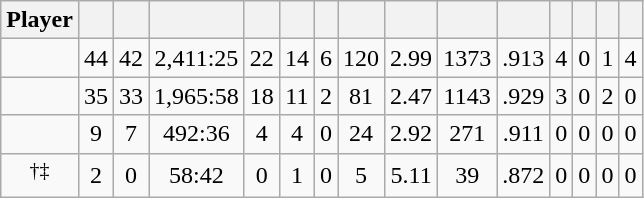<table class="wikitable sortable" style="text-align:center;">
<tr>
<th>Player</th>
<th></th>
<th></th>
<th></th>
<th></th>
<th></th>
<th></th>
<th></th>
<th></th>
<th></th>
<th></th>
<th></th>
<th></th>
<th></th>
<th></th>
</tr>
<tr>
<td style=white-space:nowrap></td>
<td>44</td>
<td>42</td>
<td>2,411:25</td>
<td>22</td>
<td>14</td>
<td>6</td>
<td>120</td>
<td>2.99</td>
<td>1373</td>
<td>.913</td>
<td>4</td>
<td>0</td>
<td>1</td>
<td>4</td>
</tr>
<tr>
<td style=white-space:nowrap></td>
<td>35</td>
<td>33</td>
<td>1,965:58</td>
<td>18</td>
<td>11</td>
<td>2</td>
<td>81</td>
<td>2.47</td>
<td>1143</td>
<td>.929</td>
<td>3</td>
<td>0</td>
<td>2</td>
<td>0</td>
</tr>
<tr>
<td style=white-space:nowrap></td>
<td>9</td>
<td>7</td>
<td>492:36</td>
<td>4</td>
<td>4</td>
<td>0</td>
<td>24</td>
<td>2.92</td>
<td>271</td>
<td>.911</td>
<td>0</td>
<td>0</td>
<td>0</td>
<td>0</td>
</tr>
<tr>
<td style=white-space:nowrap><sup>†‡</sup></td>
<td>2</td>
<td>0</td>
<td>58:42</td>
<td>0</td>
<td>1</td>
<td>0</td>
<td>5</td>
<td>5.11</td>
<td>39</td>
<td>.872</td>
<td>0</td>
<td>0</td>
<td>0</td>
<td>0</td>
</tr>
</table>
